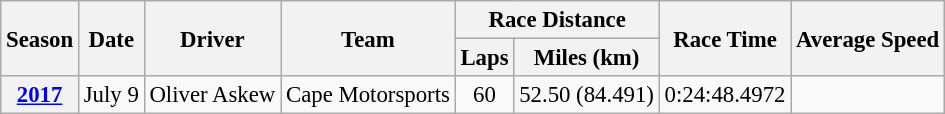<table class="wikitable" style="font-size: 95%;">
<tr>
<th rowspan="2">Season</th>
<th rowspan="2">Date</th>
<th rowspan="2">Driver</th>
<th rowspan="2">Team</th>
<th colspan="2">Race Distance</th>
<th rowspan="2">Race Time</th>
<th rowspan="2">Average Speed</th>
</tr>
<tr>
<th>Laps</th>
<th>Miles (km)</th>
</tr>
<tr>
<th><a href='#'>2017</a></th>
<td>July 9</td>
<td>Oliver Askew</td>
<td>Cape Motorsports</td>
<td align="center">60</td>
<td align="center">52.50 (84.491)</td>
<td align="center">0:24:48.4972</td>
<td align="center"></td>
</tr>
</table>
